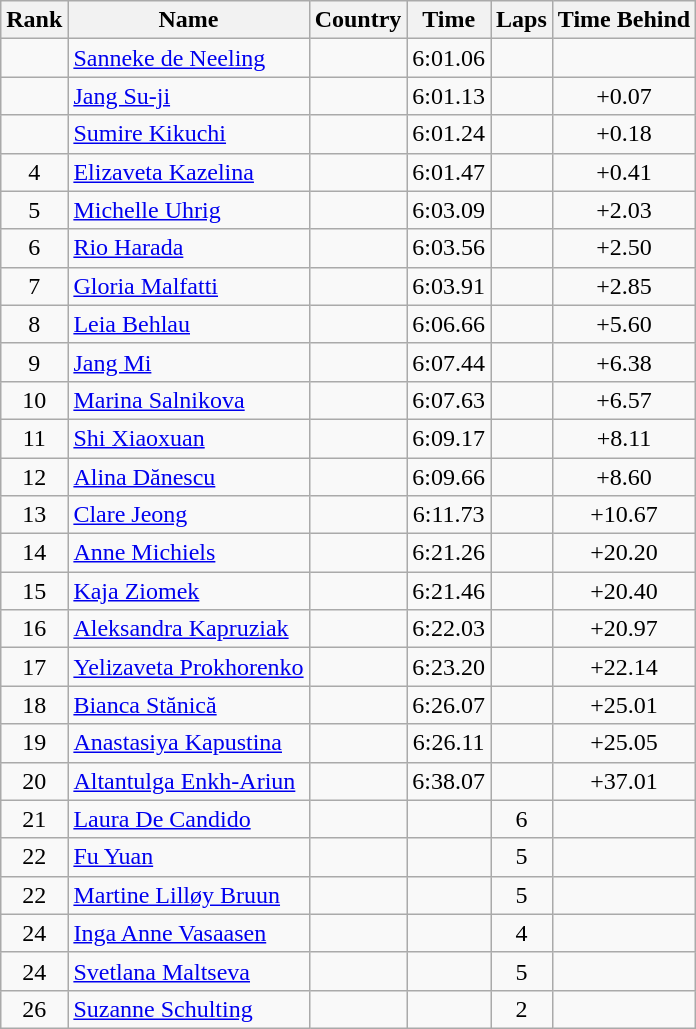<table class="wikitable sortable" style="text-align:center">
<tr>
<th>Rank</th>
<th>Name</th>
<th>Country</th>
<th>Time</th>
<th>Laps</th>
<th>Time Behind</th>
</tr>
<tr>
<td></td>
<td align=left><a href='#'>Sanneke de Neeling</a></td>
<td align=left></td>
<td>6:01.06</td>
<td></td>
<td></td>
</tr>
<tr>
<td></td>
<td align=left><a href='#'>Jang Su-ji</a></td>
<td align=left></td>
<td>6:01.13</td>
<td></td>
<td>+0.07</td>
</tr>
<tr>
<td></td>
<td align=left><a href='#'>Sumire Kikuchi</a></td>
<td align=left></td>
<td>6:01.24</td>
<td></td>
<td>+0.18</td>
</tr>
<tr>
<td>4</td>
<td align=left><a href='#'>Elizaveta Kazelina</a></td>
<td align=left></td>
<td>6:01.47</td>
<td></td>
<td>+0.41</td>
</tr>
<tr>
<td>5</td>
<td align=left><a href='#'>Michelle Uhrig</a></td>
<td align=left></td>
<td>6:03.09</td>
<td></td>
<td>+2.03</td>
</tr>
<tr>
<td>6</td>
<td align=left><a href='#'>Rio Harada</a></td>
<td align=left></td>
<td>6:03.56</td>
<td></td>
<td>+2.50</td>
</tr>
<tr>
<td>7</td>
<td align=left><a href='#'>Gloria Malfatti</a></td>
<td align=left></td>
<td>6:03.91</td>
<td></td>
<td>+2.85</td>
</tr>
<tr>
<td>8</td>
<td align=left><a href='#'>Leia Behlau</a></td>
<td align=left></td>
<td>6:06.66</td>
<td></td>
<td>+5.60</td>
</tr>
<tr>
<td>9</td>
<td align=left><a href='#'>Jang Mi</a></td>
<td align=left></td>
<td>6:07.44</td>
<td></td>
<td>+6.38</td>
</tr>
<tr>
<td>10</td>
<td align=left><a href='#'>Marina Salnikova</a></td>
<td align=left></td>
<td>6:07.63</td>
<td></td>
<td>+6.57</td>
</tr>
<tr>
<td>11</td>
<td align=left><a href='#'>Shi Xiaoxuan</a></td>
<td align=left></td>
<td>6:09.17</td>
<td></td>
<td>+8.11</td>
</tr>
<tr>
<td>12</td>
<td align=left><a href='#'>Alina Dănescu</a></td>
<td align=left></td>
<td>6:09.66</td>
<td></td>
<td>+8.60</td>
</tr>
<tr>
<td>13</td>
<td align=left><a href='#'>Clare Jeong</a></td>
<td align=left></td>
<td>6:11.73</td>
<td></td>
<td>+10.67</td>
</tr>
<tr>
<td>14</td>
<td align=left><a href='#'>Anne Michiels</a></td>
<td align=left></td>
<td>6:21.26</td>
<td></td>
<td>+20.20</td>
</tr>
<tr>
<td>15</td>
<td align=left><a href='#'>Kaja Ziomek</a></td>
<td align=left></td>
<td>6:21.46</td>
<td></td>
<td>+20.40</td>
</tr>
<tr>
<td>16</td>
<td align=left><a href='#'>Aleksandra Kapruziak</a></td>
<td align=left></td>
<td>6:22.03</td>
<td></td>
<td>+20.97</td>
</tr>
<tr>
<td>17</td>
<td align=left><a href='#'>Yelizaveta Prokhorenko</a></td>
<td align=left></td>
<td>6:23.20</td>
<td></td>
<td>+22.14</td>
</tr>
<tr>
<td>18</td>
<td align=left><a href='#'>Bianca Stănică</a></td>
<td align=left></td>
<td>6:26.07</td>
<td></td>
<td>+25.01</td>
</tr>
<tr>
<td>19</td>
<td align=left><a href='#'>Anastasiya Kapustina</a></td>
<td align=left></td>
<td>6:26.11</td>
<td></td>
<td>+25.05</td>
</tr>
<tr>
<td>20</td>
<td align=left><a href='#'>Altantulga Enkh-Ariun</a></td>
<td align=left></td>
<td>6:38.07</td>
<td></td>
<td>+37.01</td>
</tr>
<tr>
<td>21</td>
<td align=left><a href='#'>Laura De Candido</a></td>
<td align=left></td>
<td></td>
<td>6</td>
<td></td>
</tr>
<tr>
<td>22</td>
<td align=left><a href='#'>Fu Yuan</a></td>
<td align=left></td>
<td></td>
<td>5</td>
<td></td>
</tr>
<tr>
<td>22</td>
<td align=left><a href='#'>Martine Lilløy Bruun</a></td>
<td align=left></td>
<td></td>
<td>5</td>
<td></td>
</tr>
<tr>
<td>24</td>
<td align=left><a href='#'>Inga Anne Vasaasen</a></td>
<td align=left></td>
<td></td>
<td>4</td>
<td></td>
</tr>
<tr>
<td>24</td>
<td align=left><a href='#'>Svetlana Maltseva</a></td>
<td align=left></td>
<td></td>
<td>5</td>
<td></td>
</tr>
<tr>
<td>26</td>
<td align=left><a href='#'>Suzanne Schulting</a></td>
<td align=left></td>
<td></td>
<td>2</td>
<td></td>
</tr>
</table>
